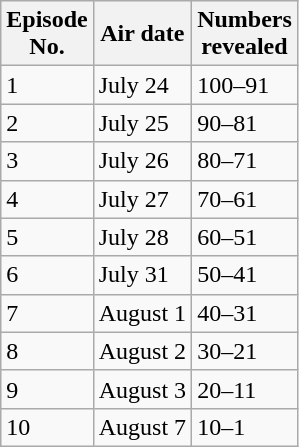<table class="wikitable">
<tr>
<th>Episode<br>No.</th>
<th>Air date</th>
<th>Numbers<br>revealed</th>
</tr>
<tr>
<td>1</td>
<td>July 24</td>
<td>100–91</td>
</tr>
<tr>
<td>2</td>
<td>July 25</td>
<td>90–81</td>
</tr>
<tr>
<td>3</td>
<td>July 26</td>
<td>80–71</td>
</tr>
<tr>
<td>4</td>
<td>July 27</td>
<td>70–61</td>
</tr>
<tr>
<td>5</td>
<td>July 28</td>
<td>60–51</td>
</tr>
<tr>
<td>6</td>
<td>July 31</td>
<td>50–41</td>
</tr>
<tr>
<td>7</td>
<td>August 1</td>
<td>40–31</td>
</tr>
<tr>
<td>8</td>
<td>August 2</td>
<td>30–21</td>
</tr>
<tr>
<td>9</td>
<td>August 3</td>
<td>20–11</td>
</tr>
<tr>
<td>10</td>
<td>August 7</td>
<td>10–1</td>
</tr>
</table>
